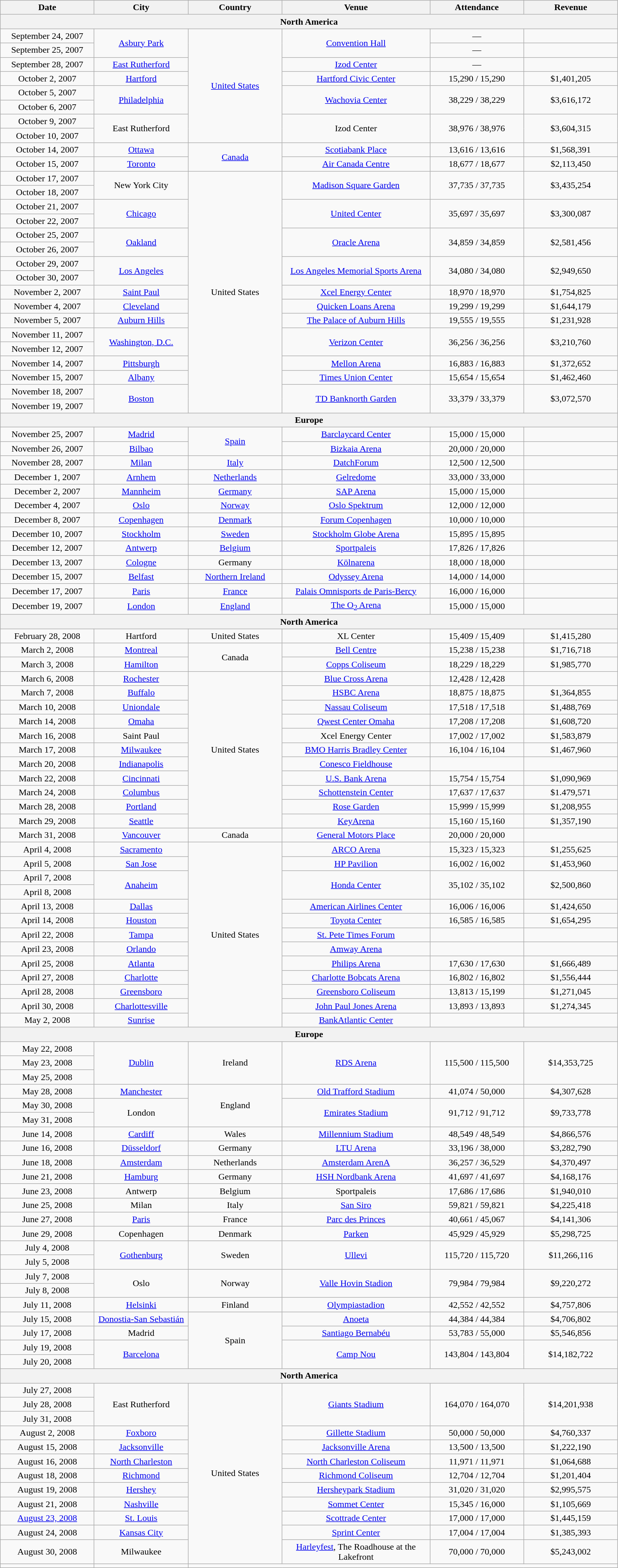<table class="wikitable" style="text-align:center;">
<tr>
<th scope="col" style="width:10em;">Date</th>
<th scope="col" style="width:10em;">City</th>
<th scope="col" style="width:10em;">Country</th>
<th scope="col" style="width:16em;">Venue</th>
<th scope="col" style="width:10em;">Attendance</th>
<th scope="col" style="width:10em;">Revenue</th>
</tr>
<tr>
<th colspan="6">North America</th>
</tr>
<tr>
<td>September 24, 2007</td>
<td rowspan="2"><a href='#'>Asbury Park</a></td>
<td rowspan="8"><a href='#'>United States</a></td>
<td rowspan="2"><a href='#'>Convention Hall</a></td>
<td>—</td>
<td></td>
</tr>
<tr>
<td>September 25, 2007</td>
<td>—</td>
<td></td>
</tr>
<tr>
<td>September 28, 2007</td>
<td><a href='#'>East Rutherford</a></td>
<td><a href='#'>Izod Center</a></td>
<td>—</td>
<td></td>
</tr>
<tr>
<td>October 2, 2007</td>
<td><a href='#'>Hartford</a></td>
<td><a href='#'>Hartford Civic Center</a></td>
<td>15,290 / 15,290</td>
<td>$1,401,205</td>
</tr>
<tr>
<td>October 5, 2007</td>
<td rowspan="2"><a href='#'>Philadelphia</a></td>
<td rowspan="2"><a href='#'>Wachovia Center</a></td>
<td rowspan="2">38,229 / 38,229</td>
<td rowspan="2">$3,616,172</td>
</tr>
<tr>
<td>October 6, 2007</td>
</tr>
<tr>
<td>October 9, 2007</td>
<td rowspan="2">East Rutherford</td>
<td rowspan="2">Izod Center</td>
<td rowspan="2">38,976 / 38,976</td>
<td rowspan="2">$3,604,315</td>
</tr>
<tr>
<td>October 10, 2007</td>
</tr>
<tr>
<td>October 14, 2007</td>
<td><a href='#'>Ottawa</a></td>
<td rowspan="2"><a href='#'>Canada</a></td>
<td><a href='#'>Scotiabank Place</a></td>
<td>13,616 / 13,616</td>
<td>$1,568,391</td>
</tr>
<tr>
<td>October 15, 2007</td>
<td><a href='#'>Toronto</a></td>
<td><a href='#'>Air Canada Centre</a></td>
<td>18,677 / 18,677</td>
<td>$2,113,450</td>
</tr>
<tr>
<td>October 17, 2007</td>
<td rowspan="2">New York City</td>
<td rowspan="17">United States</td>
<td rowspan="2"><a href='#'>Madison Square Garden</a></td>
<td rowspan="2">37,735 / 37,735</td>
<td rowspan="2">$3,435,254</td>
</tr>
<tr>
<td>October 18, 2007</td>
</tr>
<tr>
<td>October 21, 2007</td>
<td rowspan="2"><a href='#'>Chicago</a></td>
<td rowspan="2"><a href='#'>United Center</a></td>
<td rowspan="2">35,697 /  35,697</td>
<td rowspan="2">$3,300,087</td>
</tr>
<tr>
<td>October 22, 2007</td>
</tr>
<tr>
<td>October 25, 2007</td>
<td rowspan="2"><a href='#'>Oakland</a></td>
<td rowspan="2"><a href='#'>Oracle Arena</a></td>
<td rowspan="2">34,859 / 34,859</td>
<td rowspan="2">$2,581,456</td>
</tr>
<tr>
<td>October 26, 2007</td>
</tr>
<tr>
<td>October 29, 2007</td>
<td rowspan="2"><a href='#'>Los Angeles</a></td>
<td rowspan="2"><a href='#'>Los Angeles Memorial Sports Arena</a></td>
<td rowspan="2">34,080 / 34,080</td>
<td rowspan="2">$2,949,650</td>
</tr>
<tr>
<td>October 30, 2007</td>
</tr>
<tr>
<td>November 2, 2007</td>
<td><a href='#'>Saint Paul</a></td>
<td><a href='#'>Xcel Energy Center</a></td>
<td>18,970 / 18,970</td>
<td>$1,754,825</td>
</tr>
<tr>
<td>November 4, 2007</td>
<td><a href='#'>Cleveland</a></td>
<td><a href='#'>Quicken Loans Arena</a></td>
<td>19,299 / 19,299</td>
<td>$1,644,179</td>
</tr>
<tr>
<td>November 5, 2007</td>
<td><a href='#'>Auburn Hills</a></td>
<td><a href='#'>The Palace of Auburn Hills</a></td>
<td>19,555 / 19,555</td>
<td>$1,231,928</td>
</tr>
<tr>
<td>November 11, 2007</td>
<td rowspan="2"><a href='#'>Washington, D.C.</a></td>
<td rowspan="2"><a href='#'>Verizon Center</a></td>
<td rowspan="2">36,256 / 36,256</td>
<td rowspan="2">$3,210,760</td>
</tr>
<tr>
<td>November 12, 2007</td>
</tr>
<tr>
<td>November 14, 2007</td>
<td><a href='#'>Pittsburgh</a></td>
<td><a href='#'>Mellon Arena</a></td>
<td>16,883 / 16,883</td>
<td>$1,372,652</td>
</tr>
<tr>
<td>November 15, 2007</td>
<td><a href='#'>Albany</a></td>
<td><a href='#'>Times Union Center</a></td>
<td>15,654 / 15,654</td>
<td>$1,462,460</td>
</tr>
<tr>
<td>November 18, 2007</td>
<td rowspan="2"><a href='#'>Boston</a></td>
<td rowspan="2"><a href='#'>TD Banknorth Garden</a></td>
<td rowspan="2">33,379 / 33,379</td>
<td rowspan="2">$3,072,570</td>
</tr>
<tr>
<td>November 19, 2007</td>
</tr>
<tr>
<th colspan="6">Europe</th>
</tr>
<tr>
<td>November 25, 2007</td>
<td><a href='#'>Madrid</a></td>
<td rowspan="2"><a href='#'>Spain</a></td>
<td><a href='#'>Barclaycard Center</a></td>
<td>15,000 / 15,000</td>
<td></td>
</tr>
<tr>
<td>November 26, 2007</td>
<td><a href='#'>Bilbao</a></td>
<td><a href='#'>Bizkaia Arena</a></td>
<td>20,000 / 20,000</td>
<td></td>
</tr>
<tr>
<td>November 28, 2007</td>
<td><a href='#'>Milan</a></td>
<td><a href='#'>Italy</a></td>
<td><a href='#'>DatchForum</a></td>
<td>12,500 / 12,500</td>
<td></td>
</tr>
<tr>
<td>December 1, 2007</td>
<td><a href='#'>Arnhem</a></td>
<td><a href='#'>Netherlands</a></td>
<td><a href='#'>Gelredome</a></td>
<td>33,000 / 33,000</td>
<td></td>
</tr>
<tr>
<td>December 2, 2007</td>
<td><a href='#'>Mannheim</a></td>
<td><a href='#'>Germany</a></td>
<td><a href='#'>SAP Arena</a></td>
<td>15,000 / 15,000</td>
<td></td>
</tr>
<tr>
<td>December 4, 2007</td>
<td><a href='#'>Oslo</a></td>
<td><a href='#'>Norway</a></td>
<td><a href='#'>Oslo Spektrum</a></td>
<td>12,000 / 12,000</td>
<td></td>
</tr>
<tr>
<td>December 8, 2007</td>
<td><a href='#'>Copenhagen</a></td>
<td><a href='#'>Denmark</a></td>
<td><a href='#'>Forum Copenhagen</a></td>
<td>10,000 / 10,000</td>
<td></td>
</tr>
<tr>
<td>December 10, 2007</td>
<td><a href='#'>Stockholm</a></td>
<td><a href='#'>Sweden</a></td>
<td><a href='#'>Stockholm Globe Arena</a></td>
<td>15,895 / 15,895</td>
<td></td>
</tr>
<tr>
<td>December 12, 2007</td>
<td><a href='#'>Antwerp</a></td>
<td><a href='#'>Belgium</a></td>
<td><a href='#'>Sportpaleis</a></td>
<td>17,826 / 17,826</td>
<td></td>
</tr>
<tr>
<td>December 13, 2007</td>
<td><a href='#'>Cologne</a></td>
<td>Germany</td>
<td><a href='#'>Kölnarena</a></td>
<td>18,000 / 18,000</td>
<td></td>
</tr>
<tr>
<td>December 15, 2007</td>
<td><a href='#'>Belfast</a></td>
<td><a href='#'>Northern Ireland</a></td>
<td><a href='#'>Odyssey Arena</a></td>
<td>14,000 / 14,000</td>
<td></td>
</tr>
<tr>
<td>December 17, 2007</td>
<td><a href='#'>Paris</a></td>
<td><a href='#'>France</a></td>
<td><a href='#'>Palais Omnisports de Paris-Bercy</a></td>
<td>16,000 / 16,000</td>
<td></td>
</tr>
<tr>
<td>December 19, 2007</td>
<td><a href='#'>London</a></td>
<td><a href='#'>England</a></td>
<td><a href='#'>The O<sub>2</sub> Arena</a></td>
<td>15,000 / 15,000</td>
<td></td>
</tr>
<tr>
<th colspan="6">North America</th>
</tr>
<tr>
<td>February 28, 2008</td>
<td>Hartford</td>
<td>United States</td>
<td>XL Center</td>
<td>15,409 / 15,409</td>
<td>$1,415,280</td>
</tr>
<tr>
<td>March 2, 2008</td>
<td><a href='#'>Montreal</a></td>
<td rowspan="2">Canada</td>
<td><a href='#'>Bell Centre</a></td>
<td>15,238 / 15,238</td>
<td>$1,716,718</td>
</tr>
<tr>
<td>March 3, 2008</td>
<td><a href='#'>Hamilton</a></td>
<td><a href='#'>Copps Coliseum</a></td>
<td>18,229 / 18,229</td>
<td>$1,985,770</td>
</tr>
<tr>
<td>March 6, 2008</td>
<td><a href='#'>Rochester</a></td>
<td rowspan="11">United States</td>
<td><a href='#'>Blue Cross Arena</a></td>
<td>12,428 / 12,428</td>
<td></td>
</tr>
<tr>
<td>March 7, 2008</td>
<td><a href='#'>Buffalo</a></td>
<td><a href='#'>HSBC Arena</a></td>
<td>18,875 / 18,875</td>
<td>$1,364,855</td>
</tr>
<tr>
<td>March 10, 2008</td>
<td><a href='#'>Uniondale</a></td>
<td><a href='#'>Nassau Coliseum</a></td>
<td>17,518 / 17,518</td>
<td>$1,488,769</td>
</tr>
<tr>
<td>March 14, 2008</td>
<td><a href='#'>Omaha</a></td>
<td><a href='#'>Qwest Center Omaha</a></td>
<td>17,208 / 17,208</td>
<td>$1,608,720</td>
</tr>
<tr>
<td>March 16, 2008</td>
<td>Saint Paul</td>
<td>Xcel Energy Center</td>
<td>17,002 / 17,002</td>
<td>$1,583,879</td>
</tr>
<tr>
<td>March 17, 2008</td>
<td><a href='#'>Milwaukee</a></td>
<td><a href='#'>BMO Harris Bradley Center</a></td>
<td>16,104 / 16,104</td>
<td>$1,467,960</td>
</tr>
<tr>
<td>March 20, 2008</td>
<td><a href='#'>Indianapolis</a></td>
<td><a href='#'>Conesco Fieldhouse</a></td>
<td></td>
<td></td>
</tr>
<tr>
<td>March 22, 2008</td>
<td><a href='#'>Cincinnati</a></td>
<td><a href='#'>U.S. Bank Arena</a></td>
<td>15,754 / 15,754</td>
<td>$1,090,969</td>
</tr>
<tr>
<td>March 24, 2008</td>
<td><a href='#'>Columbus</a></td>
<td><a href='#'>Schottenstein Center</a></td>
<td>17,637 / 17,637</td>
<td>$1.479,571</td>
</tr>
<tr>
<td>March 28, 2008</td>
<td><a href='#'>Portland</a></td>
<td><a href='#'>Rose Garden</a></td>
<td>15,999 / 15,999</td>
<td>$1,208,955</td>
</tr>
<tr>
<td>March 29, 2008</td>
<td><a href='#'>Seattle</a></td>
<td><a href='#'>KeyArena</a></td>
<td>15,160 / 15,160</td>
<td>$1,357,190</td>
</tr>
<tr>
<td>March 31, 2008</td>
<td><a href='#'>Vancouver</a></td>
<td>Canada</td>
<td><a href='#'>General Motors Place</a></td>
<td>20,000 / 20,000</td>
<td></td>
</tr>
<tr>
<td>April 4, 2008</td>
<td><a href='#'>Sacramento</a></td>
<td rowspan="13">United States</td>
<td><a href='#'>ARCO Arena</a></td>
<td>15,323 / 15,323</td>
<td>$1,255,625</td>
</tr>
<tr>
<td>April 5, 2008</td>
<td><a href='#'>San Jose</a></td>
<td><a href='#'>HP Pavilion</a></td>
<td>16,002 / 16,002</td>
<td>$1,453,960</td>
</tr>
<tr>
<td>April 7, 2008</td>
<td rowspan="2"><a href='#'>Anaheim</a></td>
<td rowspan="2"><a href='#'>Honda Center</a></td>
<td rowspan="2">35,102 / 35,102</td>
<td rowspan="2">$2,500,860</td>
</tr>
<tr>
<td>April 8, 2008</td>
</tr>
<tr>
<td>April 13, 2008</td>
<td><a href='#'>Dallas</a></td>
<td><a href='#'>American Airlines Center</a></td>
<td>16,006 / 16,006</td>
<td>$1,424,650</td>
</tr>
<tr>
<td>April 14, 2008</td>
<td><a href='#'>Houston</a></td>
<td><a href='#'>Toyota Center</a></td>
<td>16,585 / 16,585</td>
<td>$1,654,295</td>
</tr>
<tr>
<td>April 22, 2008</td>
<td><a href='#'>Tampa</a></td>
<td><a href='#'>St. Pete Times Forum</a></td>
<td></td>
<td></td>
</tr>
<tr>
<td>April 23, 2008</td>
<td><a href='#'>Orlando</a></td>
<td><a href='#'>Amway Arena</a></td>
<td></td>
<td></td>
</tr>
<tr>
<td>April 25, 2008</td>
<td><a href='#'>Atlanta</a></td>
<td><a href='#'>Philips Arena</a></td>
<td>17,630 / 17,630</td>
<td>$1,666,489</td>
</tr>
<tr>
<td>April 27, 2008</td>
<td><a href='#'>Charlotte</a></td>
<td><a href='#'>Charlotte Bobcats Arena</a></td>
<td>16,802 / 16,802</td>
<td>$1,556,444</td>
</tr>
<tr>
<td>April 28, 2008</td>
<td><a href='#'>Greensboro</a></td>
<td><a href='#'>Greensboro Coliseum</a></td>
<td>13,813 / 15,199</td>
<td>$1,271,045</td>
</tr>
<tr>
<td>April 30, 2008</td>
<td><a href='#'>Charlottesville</a></td>
<td><a href='#'>John Paul Jones Arena</a></td>
<td>13,893 / 13,893</td>
<td>$1,274,345</td>
</tr>
<tr>
<td>May 2, 2008</td>
<td><a href='#'>Sunrise</a></td>
<td><a href='#'>BankAtlantic Center</a></td>
<td></td>
<td></td>
</tr>
<tr>
<th colspan="6">Europe</th>
</tr>
<tr>
<td>May 22, 2008</td>
<td rowspan="3"><a href='#'>Dublin</a></td>
<td rowspan="3">Ireland</td>
<td rowspan="3"><a href='#'>RDS Arena</a></td>
<td rowspan="3">115,500 / 115,500</td>
<td rowspan="3">$14,353,725</td>
</tr>
<tr>
<td>May 23, 2008</td>
</tr>
<tr>
<td>May 25, 2008</td>
</tr>
<tr>
<td>May 28, 2008</td>
<td><a href='#'>Manchester</a></td>
<td rowspan="3">England</td>
<td><a href='#'>Old Trafford Stadium</a></td>
<td>41,074 / 50,000</td>
<td>$4,307,628</td>
</tr>
<tr>
<td>May 30, 2008</td>
<td rowspan="2">London</td>
<td rowspan="2"><a href='#'>Emirates Stadium</a></td>
<td rowspan="2">91,712 / 91,712</td>
<td rowspan="2">$9,733,778</td>
</tr>
<tr>
<td>May 31, 2008</td>
</tr>
<tr>
<td>June 14, 2008</td>
<td><a href='#'>Cardiff</a></td>
<td>Wales</td>
<td><a href='#'>Millennium Stadium</a></td>
<td>48,549 / 48,549</td>
<td>$4,866,576</td>
</tr>
<tr>
<td>June 16, 2008</td>
<td><a href='#'>Düsseldorf</a></td>
<td>Germany</td>
<td><a href='#'>LTU Arena</a></td>
<td>33,196 / 38,000</td>
<td>$3,282,790</td>
</tr>
<tr>
<td>June 18, 2008</td>
<td><a href='#'>Amsterdam</a></td>
<td>Netherlands</td>
<td><a href='#'>Amsterdam ArenA</a></td>
<td>36,257 / 36,529</td>
<td>$4,370,497</td>
</tr>
<tr>
<td>June 21, 2008</td>
<td><a href='#'>Hamburg</a></td>
<td>Germany</td>
<td><a href='#'>HSH Nordbank Arena</a></td>
<td>41,697 / 41,697</td>
<td>$4,168,176</td>
</tr>
<tr>
<td>June 23, 2008</td>
<td>Antwerp</td>
<td>Belgium</td>
<td>Sportpaleis</td>
<td>17,686 / 17,686</td>
<td>$1,940,010</td>
</tr>
<tr>
<td>June 25, 2008</td>
<td>Milan</td>
<td>Italy</td>
<td><a href='#'>San Siro</a></td>
<td>59,821 / 59,821</td>
<td>$4,225,418</td>
</tr>
<tr>
<td>June 27, 2008</td>
<td><a href='#'>Paris</a></td>
<td>France</td>
<td><a href='#'>Parc des Princes</a></td>
<td>40,661 / 45,067</td>
<td>$4,141,306</td>
</tr>
<tr>
<td>June 29, 2008</td>
<td>Copenhagen</td>
<td>Denmark</td>
<td><a href='#'>Parken</a></td>
<td>45,929 / 45,929</td>
<td>$5,298,725</td>
</tr>
<tr>
<td>July 4, 2008</td>
<td rowspan="2"><a href='#'>Gothenburg</a></td>
<td rowspan="2">Sweden</td>
<td rowspan="2"><a href='#'>Ullevi</a></td>
<td rowspan="2">115,720 / 115,720</td>
<td rowspan="2">$11,266,116</td>
</tr>
<tr>
<td>July 5, 2008</td>
</tr>
<tr>
<td>July 7, 2008</td>
<td rowspan="2">Oslo</td>
<td rowspan="2">Norway</td>
<td rowspan="2"><a href='#'>Valle Hovin Stadion</a></td>
<td rowspan="2">79,984 / 79,984</td>
<td rowspan="2">$9,220,272</td>
</tr>
<tr>
<td>July 8, 2008</td>
</tr>
<tr>
<td>July 11, 2008</td>
<td><a href='#'>Helsinki</a></td>
<td>Finland</td>
<td><a href='#'>Olympiastadion</a></td>
<td>42,552 / 42,552</td>
<td>$4,757,806</td>
</tr>
<tr>
<td>July 15, 2008</td>
<td><a href='#'>Donostia-San Sebastián</a></td>
<td rowspan="4">Spain</td>
<td><a href='#'>Anoeta</a></td>
<td>44,384 / 44,384</td>
<td>$4,706,802</td>
</tr>
<tr>
<td>July 17, 2008</td>
<td>Madrid</td>
<td><a href='#'>Santiago Bernabéu</a></td>
<td>53,783 / 55,000</td>
<td>$5,546,856</td>
</tr>
<tr>
<td>July 19, 2008</td>
<td rowspan="2"><a href='#'>Barcelona</a></td>
<td rowspan="2"><a href='#'>Camp Nou</a></td>
<td rowspan="2">143,804 / 143,804</td>
<td rowspan="2">$14,182,722</td>
</tr>
<tr>
<td>July 20, 2008</td>
</tr>
<tr>
<th colspan="6">North America</th>
</tr>
<tr>
<td>July 27, 2008</td>
<td rowspan="3">East Rutherford</td>
<td rowspan="12">United States</td>
<td rowspan="3"><a href='#'>Giants Stadium</a></td>
<td rowspan="3">164,070 / 164,070</td>
<td rowspan="3">$14,201,938</td>
</tr>
<tr>
<td>July 28, 2008</td>
</tr>
<tr>
<td>July 31, 2008</td>
</tr>
<tr>
<td>August 2, 2008</td>
<td><a href='#'>Foxboro</a></td>
<td><a href='#'>Gillette Stadium</a></td>
<td>50,000 / 50,000</td>
<td>$4,760,337</td>
</tr>
<tr>
<td>August 15, 2008</td>
<td><a href='#'>Jacksonville</a></td>
<td><a href='#'>Jacksonville Arena</a></td>
<td>13,500 / 13,500</td>
<td>$1,222,190</td>
</tr>
<tr>
<td>August 16, 2008</td>
<td><a href='#'>North Charleston</a></td>
<td><a href='#'>North Charleston Coliseum</a></td>
<td>11,971 / 11,971</td>
<td>$1,064,688</td>
</tr>
<tr>
<td>August 18, 2008</td>
<td><a href='#'>Richmond</a></td>
<td><a href='#'>Richmond Coliseum</a></td>
<td>12,704 / 12,704</td>
<td>$1,201,404</td>
</tr>
<tr>
<td>August 19, 2008</td>
<td><a href='#'>Hershey</a></td>
<td><a href='#'>Hersheypark Stadium</a></td>
<td>31,020 / 31,020</td>
<td>$2,995,575</td>
</tr>
<tr>
<td>August 21, 2008</td>
<td><a href='#'>Nashville</a></td>
<td><a href='#'>Sommet Center</a></td>
<td>15,345 / 16,000</td>
<td>$1,105,669</td>
</tr>
<tr>
<td><a href='#'>August 23, 2008</a></td>
<td><a href='#'>St. Louis</a></td>
<td><a href='#'>Scottrade Center</a></td>
<td>17,000 / 17,000</td>
<td>$1,445,159</td>
</tr>
<tr>
<td>August 24, 2008</td>
<td><a href='#'>Kansas City</a></td>
<td><a href='#'>Sprint Center</a></td>
<td>17,004 / 17,004</td>
<td>$1,385,393</td>
</tr>
<tr>
<td>August 30, 2008</td>
<td>Milwaukee</td>
<td><a href='#'>Harleyfest</a>, The Roadhouse at the Lakefront</td>
<td>70,000 / 70,000</td>
<td>$5,243,002</td>
</tr>
<tr>
<td></td>
<td></td>
</tr>
</table>
